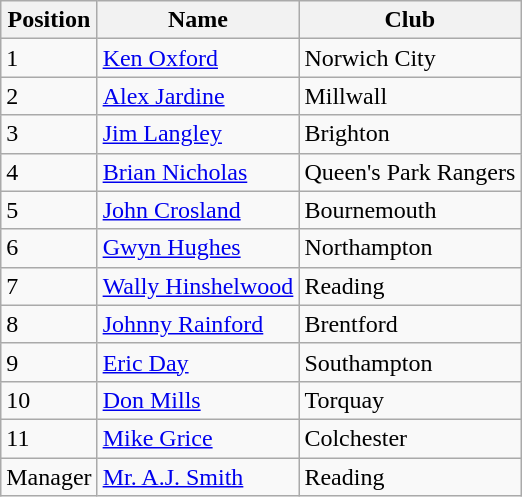<table class="wikitable" border="1">
<tr>
<th>Position</th>
<th>Name</th>
<th>Club</th>
</tr>
<tr>
<td>1</td>
<td><a href='#'>Ken Oxford</a></td>
<td>Norwich City</td>
</tr>
<tr>
<td>2</td>
<td><a href='#'>Alex Jardine</a></td>
<td>Millwall</td>
</tr>
<tr>
<td>3</td>
<td><a href='#'>Jim Langley</a></td>
<td>Brighton</td>
</tr>
<tr>
<td>4</td>
<td><a href='#'>Brian Nicholas</a></td>
<td>Queen's Park Rangers</td>
</tr>
<tr>
<td>5</td>
<td><a href='#'>John Crosland</a></td>
<td>Bournemouth</td>
</tr>
<tr>
<td>6</td>
<td><a href='#'>Gwyn Hughes</a></td>
<td>Northampton</td>
</tr>
<tr>
<td>7</td>
<td><a href='#'>Wally Hinshelwood</a></td>
<td>Reading</td>
</tr>
<tr>
<td>8</td>
<td><a href='#'>Johnny Rainford</a></td>
<td>Brentford</td>
</tr>
<tr>
<td>9</td>
<td><a href='#'>Eric Day</a></td>
<td>Southampton</td>
</tr>
<tr>
<td>10</td>
<td><a href='#'>Don Mills</a></td>
<td>Torquay</td>
</tr>
<tr>
<td>11</td>
<td><a href='#'>Mike Grice</a></td>
<td>Colchester</td>
</tr>
<tr>
<td>Manager</td>
<td><a href='#'>Mr. A.J. Smith</a></td>
<td>Reading</td>
</tr>
</table>
